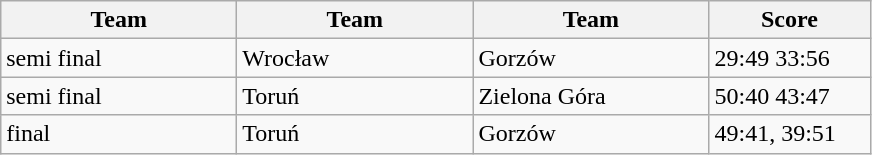<table class="wikitable" style="font-size: 100%">
<tr>
<th width=150>Team</th>
<th width=150>Team</th>
<th width=150>Team</th>
<th width=100>Score</th>
</tr>
<tr>
<td>semi final</td>
<td>Wrocław</td>
<td>Gorzów</td>
<td>29:49 33:56</td>
</tr>
<tr>
<td>semi final</td>
<td>Toruń</td>
<td>Zielona Góra</td>
<td>50:40 43:47</td>
</tr>
<tr>
<td>final</td>
<td>Toruń</td>
<td>Gorzów</td>
<td>49:41, 39:51</td>
</tr>
</table>
